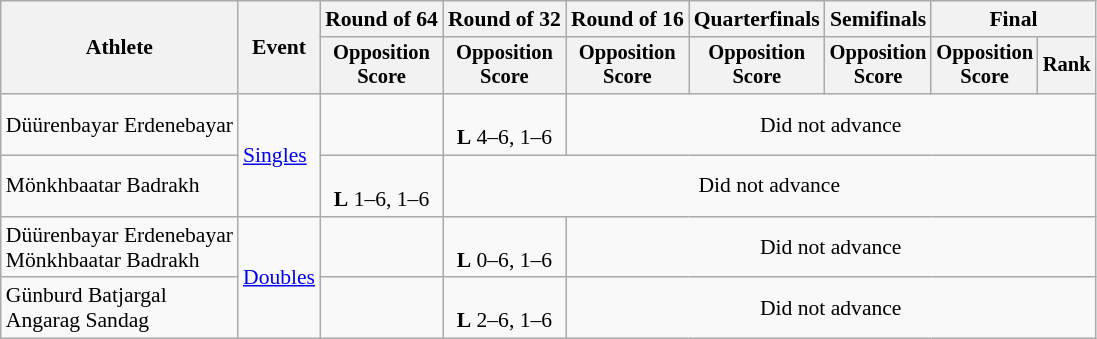<table class=wikitable style="font-size:90%; text-align:center;">
<tr>
<th rowspan="2">Athlete</th>
<th rowspan="2">Event</th>
<th>Round of 64</th>
<th>Round of 32</th>
<th>Round of 16</th>
<th>Quarterfinals</th>
<th>Semifinals</th>
<th colspan=2>Final</th>
</tr>
<tr style="font-size:95%">
<th>Opposition<br>Score</th>
<th>Opposition<br>Score</th>
<th>Opposition<br>Score</th>
<th>Opposition<br>Score</th>
<th>Opposition<br>Score</th>
<th>Opposition<br>Score</th>
<th>Rank</th>
</tr>
<tr>
<td align=left>Düürenbayar Erdenebayar</td>
<td align=left rowspan=2><a href='#'>Singles</a></td>
<td></td>
<td><br><strong>L</strong> 4–6, 1–6</td>
<td colspan=5>Did not advance</td>
</tr>
<tr>
<td align=left>Mönkhbaatar Badrakh</td>
<td><br><strong>L</strong> 1–6, 1–6</td>
<td colspan=6>Did not advance</td>
</tr>
<tr>
<td align=left>Düürenbayar Erdenebayar<br>Mönkhbaatar Badrakh</td>
<td align=left rowspan=2><a href='#'>Doubles</a></td>
<td></td>
<td><br><strong>L</strong> 0–6, 1–6</td>
<td colspan=5>Did not advance</td>
</tr>
<tr>
<td align=left>Günburd Batjargal<br>Angarag Sandag</td>
<td></td>
<td><br><strong>L</strong> 2–6, 1–6</td>
<td colspan=5>Did not advance</td>
</tr>
</table>
